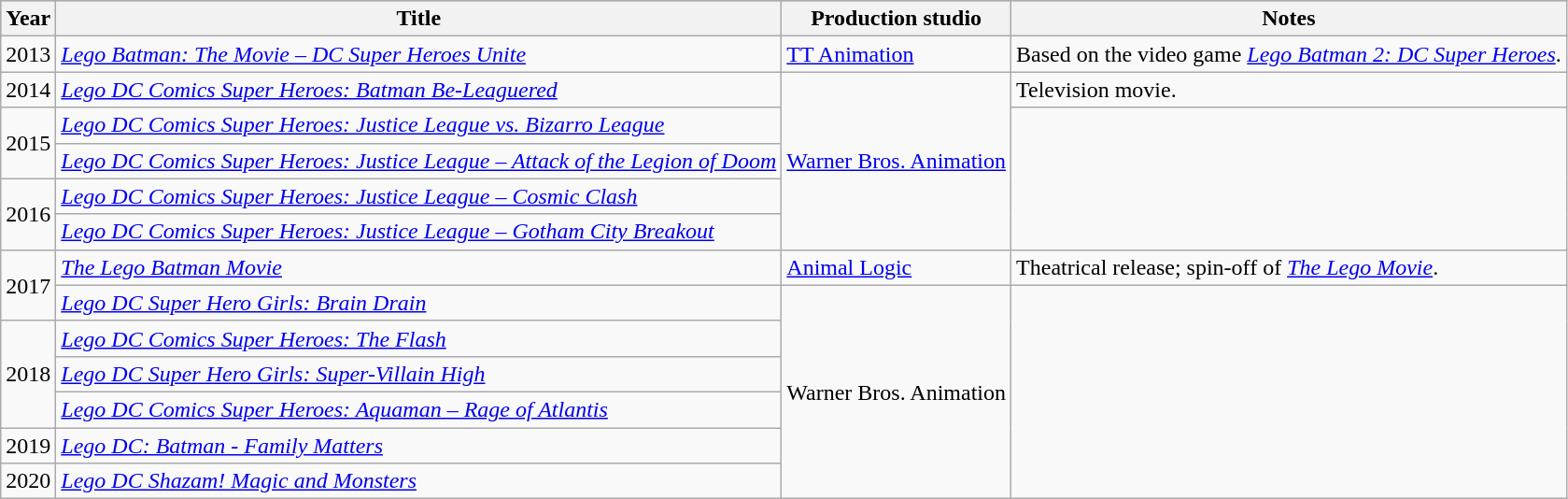<table class="wikitable sortable">
<tr style="background:#b0c4de;">
<th>Year</th>
<th>Title</th>
<th>Production studio</th>
<th>Notes</th>
</tr>
<tr>
<td>2013</td>
<td><em><a href='#'>Lego Batman: The Movie – DC Super Heroes Unite</a></em></td>
<td><a href='#'>TT Animation</a></td>
<td>Based on the video game <em><a href='#'>Lego Batman 2: DC Super Heroes</a></em>.</td>
</tr>
<tr>
<td>2014</td>
<td><em><a href='#'>Lego DC Comics Super Heroes: Batman Be-Leaguered</a></em></td>
<td rowspan="5"><a href='#'>Warner Bros. Animation</a></td>
<td>Television movie.</td>
</tr>
<tr>
<td rowspan="2">2015</td>
<td><em><a href='#'>Lego DC Comics Super Heroes: Justice League vs. Bizarro League</a></em></td>
<td rowspan="4"></td>
</tr>
<tr>
<td><em><a href='#'>Lego DC Comics Super Heroes: Justice League – Attack of the Legion of Doom</a></em></td>
</tr>
<tr>
<td rowspan="2">2016</td>
<td><em><a href='#'>Lego DC Comics Super Heroes: Justice League – Cosmic Clash</a></em></td>
</tr>
<tr>
<td><em><a href='#'>Lego DC Comics Super Heroes: Justice League – Gotham City Breakout</a></em></td>
</tr>
<tr>
<td rowspan="2">2017</td>
<td><em><a href='#'>The Lego Batman Movie</a></em></td>
<td><a href='#'>Animal Logic</a></td>
<td>Theatrical release; spin-off of <em><a href='#'>The Lego Movie</a></em>.</td>
</tr>
<tr>
<td><em><a href='#'>Lego DC Super Hero Girls: Brain Drain</a></em></td>
<td rowspan="6">Warner Bros. Animation</td>
<td rowspan="6"></td>
</tr>
<tr>
<td rowspan="3">2018</td>
<td><em><a href='#'>Lego DC Comics Super Heroes: The Flash</a></em></td>
</tr>
<tr>
<td><em><a href='#'>Lego DC Super Hero Girls: Super-Villain High</a></em></td>
</tr>
<tr>
<td><em><a href='#'>Lego DC Comics Super Heroes: Aquaman – Rage of Atlantis</a></em></td>
</tr>
<tr>
<td>2019</td>
<td><em><a href='#'>Lego DC: Batman - Family Matters</a></em></td>
</tr>
<tr>
<td>2020</td>
<td><em><a href='#'>Lego DC Shazam! Magic and Monsters</a></em></td>
</tr>
</table>
